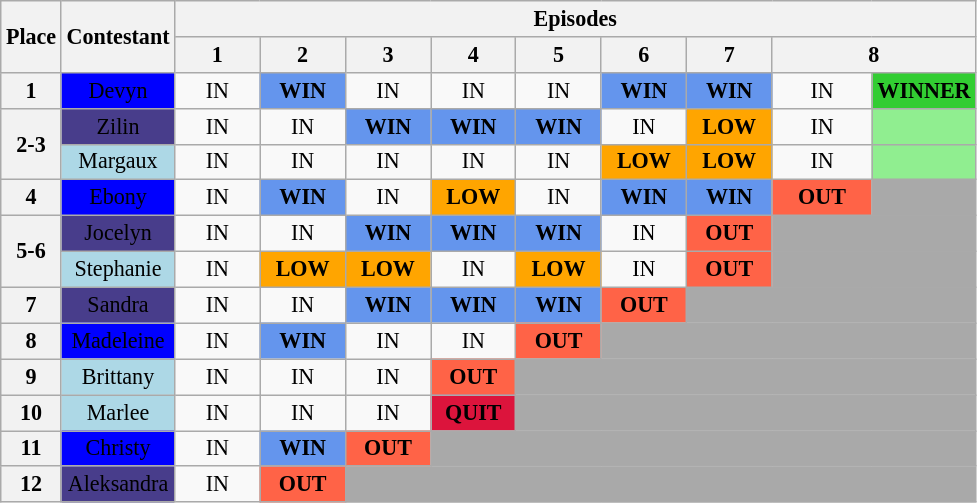<table class="wikitable" style="text-align:center; font-size:92%">
<tr>
<th rowspan="2">Place</th>
<th rowspan=2>Contestant</th>
<th colspan=9>Episodes</th>
</tr>
<tr>
<th style="width:50px;">1</th>
<th style="width:50px;">2</th>
<th style="width:50px;">3</th>
<th style="width:50px;">4</th>
<th style="width:50px;">5</th>
<th style="width:50px;">6</th>
<th style="width:50px;">7</th>
<th colspan="2">8</th>
</tr>
<tr>
<th>1</th>
<td style="background:blue;"><span>Devyn</span></td>
<td>IN</td>
<td style="background:cornflowerblue;"><strong>WIN</strong></td>
<td>IN</td>
<td>IN</td>
<td>IN</td>
<td style="background:cornflowerblue;"><strong>WIN</strong></td>
<td style="background:cornflowerblue;"><strong>WIN</strong></td>
<td>IN</td>
<td style="background:limegreen;"><strong>WINNER</strong></td>
</tr>
<tr>
<th rowspan="2">2-3</th>
<td style="background:#483d8b;"><span>Zilin</span></td>
<td>IN</td>
<td>IN</td>
<td style="background:cornflowerblue;"><strong>WIN</strong></td>
<td style="background:cornflowerblue;"><strong>WIN</strong></td>
<td style="background:cornflowerblue;"><strong>WIN</strong></td>
<td>IN</td>
<td style="background:orange;"><strong>LOW</strong></td>
<td>IN</td>
<td width="60" style="background:lightgreen;"><strong></strong></td>
</tr>
<tr>
<td style="background:lightblue;">Margaux</td>
<td>IN</td>
<td>IN</td>
<td>IN</td>
<td>IN</td>
<td>IN</td>
<td style="background:orange;"><strong>LOW</strong></td>
<td style="background:orange;"><strong>LOW</strong></td>
<td>IN</td>
<td width="60" style="background:lightgreen;"><strong></strong></td>
</tr>
<tr>
<th>4</th>
<td style="background:blue;"><span>Ebony</span></td>
<td>IN</td>
<td style="background:cornflowerblue;"><strong>WIN</strong></td>
<td>IN</td>
<td style="background:orange;"><strong>LOW</strong></td>
<td>IN</td>
<td style="background:cornflowerblue;"><strong>WIN</strong></td>
<td style="background:cornflowerblue;"><strong>WIN</strong></td>
<td width="60" style="background:tomato;"><strong>OUT</strong></td>
<td style="background:darkgrey;" colspan="1"></td>
</tr>
<tr>
<th rowspan="2">5-6</th>
<td style="background:#483d8b;"><span>Jocelyn</span></td>
<td>IN</td>
<td>IN</td>
<td style="background:cornflowerblue;"><strong>WIN</strong></td>
<td style="background:cornflowerblue;"><strong>WIN</strong></td>
<td style="background:cornflowerblue;"><strong>WIN</strong></td>
<td>IN</td>
<td style="background:tomato;"><strong>OUT</strong></td>
<td style="background:darkgrey;" colspan="2"></td>
</tr>
<tr>
<td style="background:lightblue;">Stephanie</td>
<td>IN</td>
<td style="background:orange;"><strong>LOW</strong></td>
<td style="background:orange;"><strong>LOW</strong></td>
<td>IN</td>
<td style="background:orange;"><strong>LOW</strong></td>
<td>IN</td>
<td style="background:tomato;"><strong>OUT</strong></td>
<td style="background:darkgrey;" colspan="2"></td>
</tr>
<tr>
<th>7</th>
<td style="background:#483d8b;"><span>Sandra</span></td>
<td>IN</td>
<td>IN</td>
<td style="background:cornflowerblue;"><strong>WIN</strong></td>
<td style="background:cornflowerblue;"><strong>WIN</strong></td>
<td style="background:cornflowerblue;"><strong>WIN</strong></td>
<td style="background:tomato;"><strong>OUT</strong></td>
<td style="background:darkgrey;" colspan="3"></td>
</tr>
<tr>
<th>8</th>
<td style="background:blue;"><span>Madeleine</span></td>
<td>IN</td>
<td style="background:cornflowerblue;"><strong>WIN</strong></td>
<td>IN</td>
<td>IN</td>
<td style="background:tomato;"><strong>OUT</strong></td>
<td style="background:darkgrey;" colspan="4"></td>
</tr>
<tr>
<th>9</th>
<td style="background:lightblue;">Brittany</td>
<td>IN</td>
<td>IN</td>
<td>IN</td>
<td style="background:tomato;"><strong>OUT</strong></td>
<td style="background:darkgrey;" colspan="5"></td>
</tr>
<tr>
<th>10</th>
<td style="background:lightblue;">Marlee</td>
<td>IN</td>
<td>IN</td>
<td>IN</td>
<td style="background:crimson;"><span><strong>QUIT</strong></span></td>
<td style="background:darkgrey;" colspan="5"></td>
</tr>
<tr>
<th>11</th>
<td style="background:blue;"><span>Christy</span></td>
<td>IN</td>
<td style="background:cornflowerblue;"><strong>WIN</strong></td>
<td style="background:tomato;"><strong>OUT</strong></td>
<td style="background:darkgrey;" colspan="6"></td>
</tr>
<tr>
<th>12</th>
<td style="background:#483d8b;"><span>Aleksandra</span></td>
<td>IN</td>
<td style="background:tomato;"><strong>OUT</strong></td>
<td style="background:darkgrey;" colspan="7"></td>
</tr>
</table>
